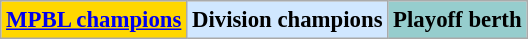<table class="wikitable" style="font-size:95%">
<tr>
<td align="center" bgcolor="gold"><strong><a href='#'>MPBL champions</a></strong></td>
<td align="center" bgcolor="#D0E7FF"><strong>Division champions</strong></td>
<td align="center" bgcolor="#96CDCD"><strong>Playoff berth</strong><br></td>
</tr>
</table>
